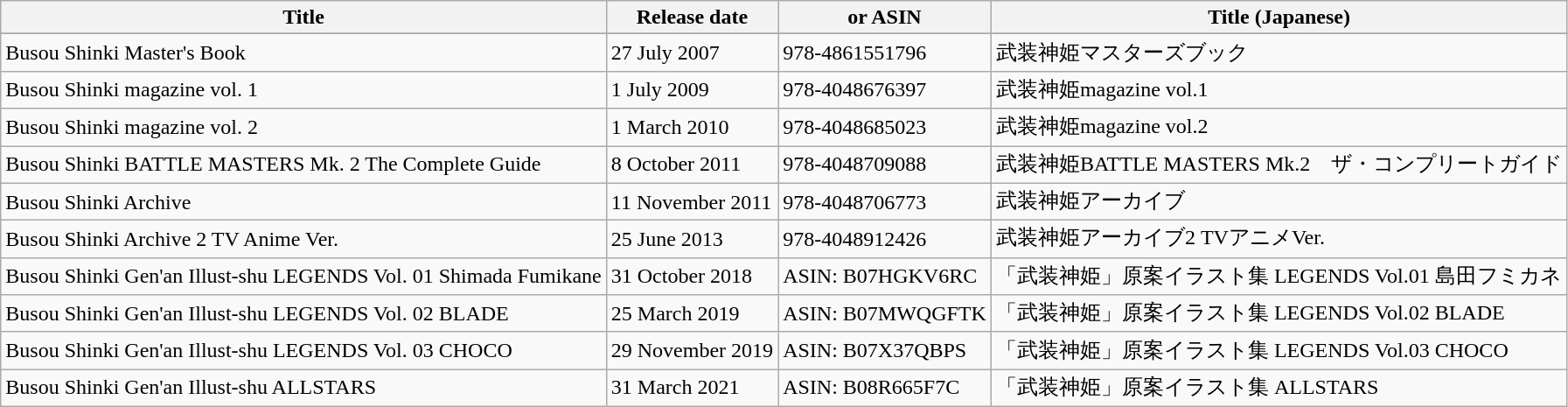<table class="wikitable sortable">
<tr>
<th>Title</th>
<th>Release date</th>
<th> or ASIN</th>
<th>Title (Japanese)</th>
</tr>
<tr>
</tr>
<tr>
<td>Busou Shinki Master's Book</td>
<td>27 July 2007</td>
<td>978-4861551796</td>
<td>武装神姫マスターズブック</td>
</tr>
<tr>
<td>Busou Shinki magazine vol. 1</td>
<td>1 July 2009</td>
<td>978-4048676397</td>
<td>武装神姫magazine vol.1</td>
</tr>
<tr>
<td>Busou Shinki magazine vol. 2</td>
<td>1 March 2010</td>
<td>978-4048685023</td>
<td>武装神姫magazine vol.2</td>
</tr>
<tr>
<td>Busou Shinki BATTLE MASTERS Mk. 2 The Complete Guide</td>
<td>8 October 2011</td>
<td>978-4048709088</td>
<td>武装神姫BATTLE MASTERS Mk.2　ザ・コンプリートガイド</td>
</tr>
<tr>
<td>Busou Shinki Archive</td>
<td>11 November 2011</td>
<td>978-4048706773</td>
<td>武装神姫アーカイブ</td>
</tr>
<tr>
<td>Busou Shinki Archive 2 TV Anime Ver.</td>
<td>25 June 2013</td>
<td>978-4048912426</td>
<td>武装神姫アーカイブ2 TVアニメVer.</td>
</tr>
<tr>
<td>Busou Shinki Gen'an Illust-shu LEGENDS Vol. 01 Shimada Fumikane</td>
<td>31 October 2018</td>
<td>ASIN: B07HGKV6RC</td>
<td>「武装神姫」原案イラスト集 LEGENDS Vol.01 島田フミカネ</td>
</tr>
<tr>
<td>Busou Shinki Gen'an Illust-shu LEGENDS Vol. 02 BLADE</td>
<td>25 March 2019</td>
<td>ASIN: B07MWQGFTK</td>
<td>「武装神姫」原案イラスト集 LEGENDS Vol.02 BLADE</td>
</tr>
<tr>
<td>Busou Shinki Gen'an Illust-shu LEGENDS Vol. 03 CHOCO</td>
<td>29 November 2019</td>
<td>ASIN: B07X37QBPS</td>
<td>「武装神姫」原案イラスト集 LEGENDS Vol.03 CHOCO</td>
</tr>
<tr>
<td>Busou Shinki Gen'an Illust-shu ALLSTARS</td>
<td>31 March 2021</td>
<td>ASIN: B08R665F7C</td>
<td>「武装神姫」原案イラスト集 ALLSTARS</td>
</tr>
</table>
